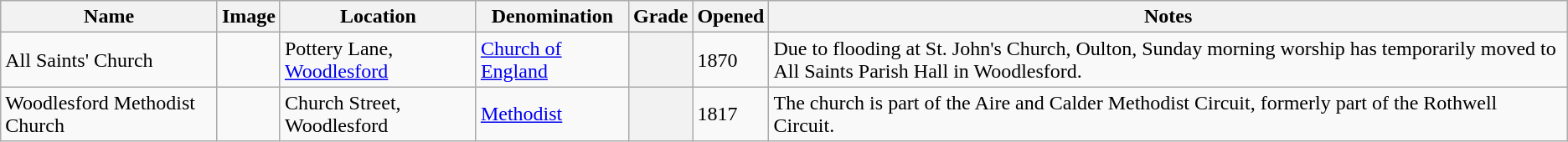<table class="wikitable sortable">
<tr>
<th>Name</th>
<th class="unsortable">Image</th>
<th>Location</th>
<th>Denomination</th>
<th>Grade</th>
<th>Opened</th>
<th class="unsortable">Notes</th>
</tr>
<tr>
<td>All Saints' Church</td>
<td></td>
<td>Pottery Lane, <a href='#'>Woodlesford</a></td>
<td><a href='#'>Church of England</a></td>
<th></th>
<td>1870</td>
<td>Due to flooding at St. John's Church, Oulton, Sunday morning worship has temporarily moved to All Saints Parish Hall in Woodlesford.</td>
</tr>
<tr>
<td>Woodlesford Methodist Church </td>
<td></td>
<td>Church Street, Woodlesford</td>
<td><a href='#'>Methodist</a></td>
<th></th>
<td>1817</td>
<td>The church is part of the Aire and Calder Methodist Circuit, formerly part of the Rothwell Circuit.</td>
</tr>
</table>
